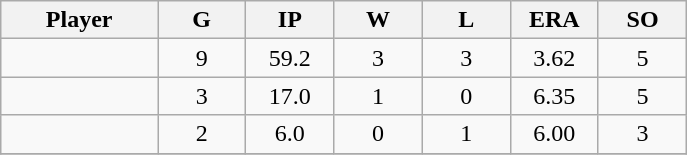<table class="wikitable sortable">
<tr>
<th bgcolor="#DDDDFF" width="16%">Player</th>
<th bgcolor="#DDDDFF" width="9%">G</th>
<th bgcolor="#DDDDFF" width="9%">IP</th>
<th bgcolor="#DDDDFF" width="9%">W</th>
<th bgcolor="#DDDDFF" width="9%">L</th>
<th bgcolor="#DDDDFF" width="9%">ERA</th>
<th bgcolor="#DDDDFF" width="9%">SO</th>
</tr>
<tr align="center">
<td></td>
<td>9</td>
<td>59.2</td>
<td>3</td>
<td>3</td>
<td>3.62</td>
<td>5</td>
</tr>
<tr align="center">
<td></td>
<td>3</td>
<td>17.0</td>
<td>1</td>
<td>0</td>
<td>6.35</td>
<td>5</td>
</tr>
<tr align="center">
<td></td>
<td>2</td>
<td>6.0</td>
<td>0</td>
<td>1</td>
<td>6.00</td>
<td>3</td>
</tr>
<tr align="center">
</tr>
</table>
